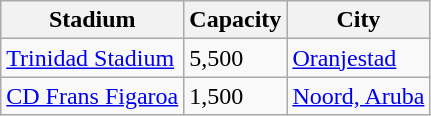<table class="wikitable sortable">
<tr>
<th>Stadium</th>
<th>Capacity</th>
<th>City</th>
</tr>
<tr>
<td><a href='#'>Trinidad Stadium</a></td>
<td>5,500</td>
<td><a href='#'>Oranjestad</a></td>
</tr>
<tr>
<td><a href='#'>CD Frans Figaroa</a></td>
<td>1,500</td>
<td><a href='#'>Noord, Aruba</a></td>
</tr>
</table>
